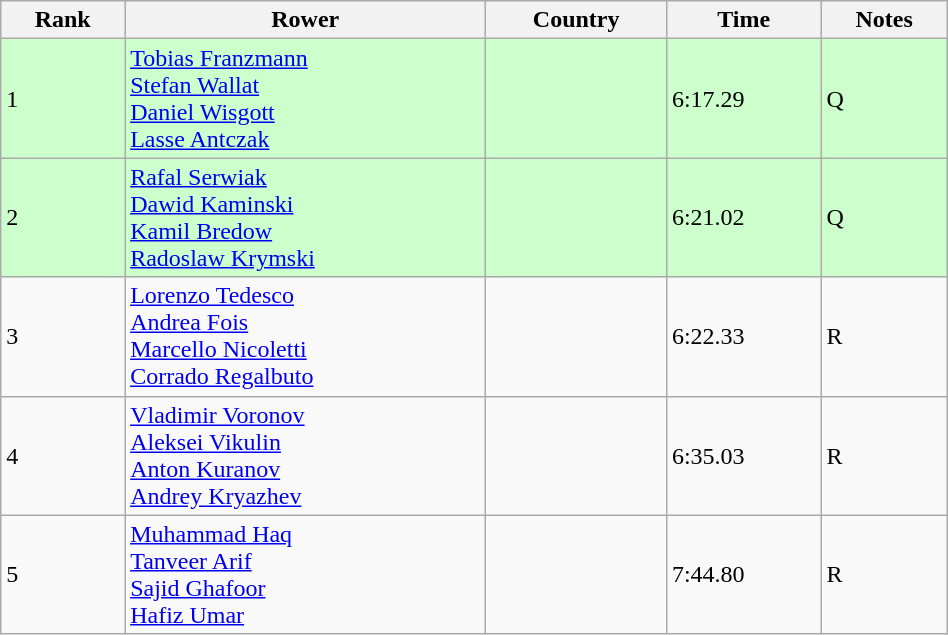<table class="wikitable" width=50%>
<tr>
<th>Rank</th>
<th>Rower</th>
<th>Country</th>
<th>Time</th>
<th>Notes</th>
</tr>
<tr bgcolor=ccffcc>
<td>1</td>
<td><a href='#'>Tobias Franzmann</a><br><a href='#'>Stefan Wallat</a><br><a href='#'>Daniel Wisgott</a><br><a href='#'>Lasse Antczak</a></td>
<td></td>
<td>6:17.29</td>
<td>Q</td>
</tr>
<tr bgcolor=ccffcc>
<td>2</td>
<td><a href='#'>Rafal Serwiak</a><br><a href='#'>Dawid Kaminski</a><br><a href='#'>Kamil Bredow</a><br><a href='#'>Radoslaw Krymski</a></td>
<td></td>
<td>6:21.02</td>
<td>Q</td>
</tr>
<tr>
<td>3</td>
<td><a href='#'>Lorenzo Tedesco</a><br><a href='#'>Andrea Fois</a><br><a href='#'>Marcello Nicoletti</a><br><a href='#'>Corrado Regalbuto</a></td>
<td></td>
<td>6:22.33</td>
<td>R</td>
</tr>
<tr>
<td>4</td>
<td><a href='#'>Vladimir Voronov</a><br><a href='#'>Aleksei Vikulin</a><br><a href='#'>Anton Kuranov</a><br><a href='#'>Andrey Kryazhev</a></td>
<td></td>
<td>6:35.03</td>
<td>R</td>
</tr>
<tr>
<td>5</td>
<td><a href='#'>Muhammad Haq</a><br><a href='#'>Tanveer Arif</a><br><a href='#'>Sajid Ghafoor</a><br><a href='#'>Hafiz Umar</a></td>
<td></td>
<td>7:44.80</td>
<td>R</td>
</tr>
</table>
